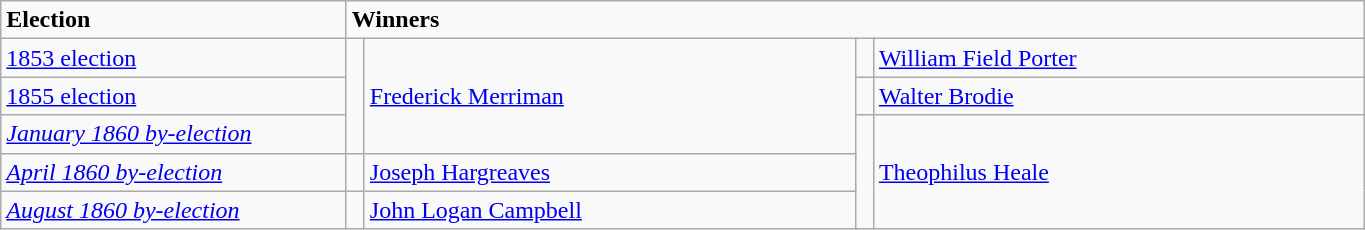<table class="wikitable" width=72%>
<tr>
<td width=19%><strong>Election</strong></td>
<td width=81% colspan=4><strong>Winners</strong></td>
</tr>
<tr>
<td><a href='#'>1853 election</a></td>
<td width=1% rowspan=3 bgcolor=></td>
<td width=27% rowspan=3><a href='#'>Frederick Merriman</a></td>
<td width=1% rowspan=1 bgcolor=></td>
<td width=27% rowspan=1><a href='#'>William Field Porter</a></td>
</tr>
<tr>
<td><a href='#'>1855 election</a></td>
<td rowspan=1 bgcolor=></td>
<td><a href='#'>Walter Brodie</a></td>
</tr>
<tr>
<td><span><em><a href='#'>January 1860 by-election</a></em></span></td>
<td rowspan=3 bgcolor=></td>
<td rowspan=3><a href='#'>Theophilus Heale</a></td>
</tr>
<tr>
<td><span><em><a href='#'>April 1860 by-election</a></em></span></td>
<td rowspan=1 bgcolor=></td>
<td rowspan=1><a href='#'>Joseph Hargreaves</a></td>
</tr>
<tr>
<td><span><em><a href='#'>August 1860 by-election</a></em></span></td>
<td rowspan=1 bgcolor=></td>
<td rowspan=1><a href='#'>John Logan Campbell</a></td>
</tr>
</table>
